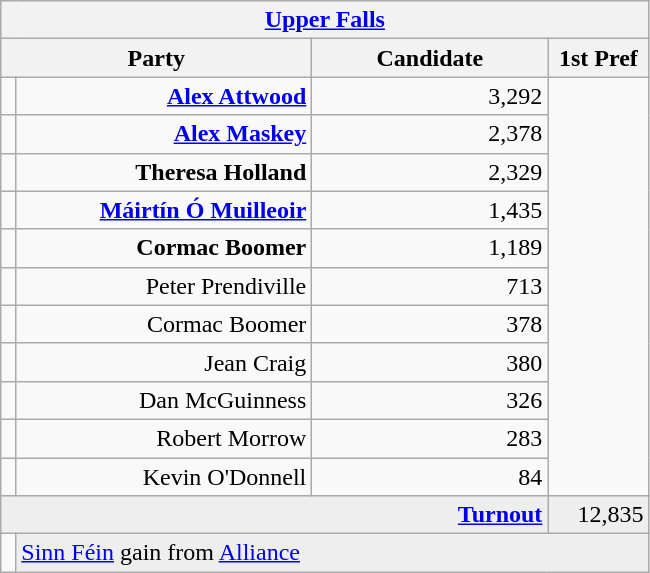<table class="wikitable">
<tr>
<th colspan="4" align="center"><a href='#'>Upper Falls</a></th>
</tr>
<tr>
<th colspan="2" align="center" width=200>Party</th>
<th width=150>Candidate</th>
<th width=60>1st Pref</th>
</tr>
<tr>
<td></td>
<td align="right"><strong><a href='#'>Alex Attwood</a></strong></td>
<td align="right">3,292</td>
</tr>
<tr>
<td></td>
<td align="right"><strong><a href='#'>Alex Maskey</a></strong></td>
<td align="right">2,378</td>
</tr>
<tr>
<td></td>
<td align="right"><strong>Theresa Holland</strong></td>
<td align="right">2,329</td>
</tr>
<tr>
<td></td>
<td align="right"><strong><a href='#'>Máirtín Ó Muilleoir</a></strong></td>
<td align="right">1,435</td>
</tr>
<tr>
<td></td>
<td align="right"><strong>Cormac Boomer</strong></td>
<td align="right">1,189</td>
</tr>
<tr>
<td></td>
<td align="right">Peter Prendiville</td>
<td align="right">713</td>
</tr>
<tr>
<td></td>
<td align="right">Cormac Boomer</td>
<td align="right">378</td>
</tr>
<tr>
<td></td>
<td align="right">Jean Craig</td>
<td align="right">380</td>
</tr>
<tr>
<td></td>
<td align="right">Dan McGuinness</td>
<td align="right">326</td>
</tr>
<tr>
<td></td>
<td align="right">Robert Morrow</td>
<td align="right">283</td>
</tr>
<tr>
<td></td>
<td align="right">Kevin O'Donnell</td>
<td align="right">84</td>
</tr>
<tr bgcolor="EEEEEE">
<td colspan=3 align="right"><strong><a href='#'>Turnout</a></strong></td>
<td align="right">12,835</td>
</tr>
<tr>
<td bgcolor=></td>
<td colspan=3 bgcolor="EEEEEE"><a href='#'>Sinn Féin</a> gain from <a href='#'>Alliance</a></td>
</tr>
</table>
